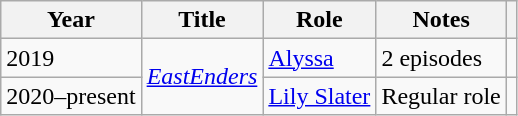<table class="wikitable sortable">
<tr>
<th>Year</th>
<th>Title</th>
<th>Role</th>
<th>Notes</th>
<th></th>
</tr>
<tr>
<td>2019</td>
<td rowspan="2"><em><a href='#'>EastEnders</a></em></td>
<td><a href='#'>Alyssa</a></td>
<td>2 episodes</td>
<td align="center"></td>
</tr>
<tr>
<td>2020–present</td>
<td><a href='#'>Lily Slater</a></td>
<td>Regular role</td>
<td align="center"></td>
</tr>
</table>
